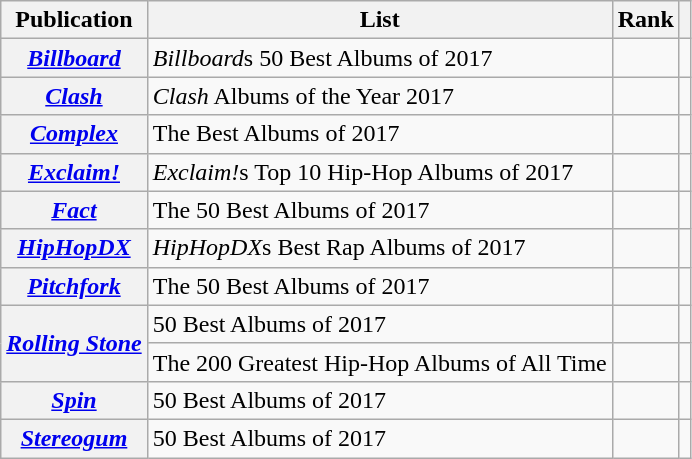<table class="wikitable sortable plainrowheaders" style="border:none; margin:0;">
<tr>
<th scope="col">Publication</th>
<th scope="col" class="unsortable">List</th>
<th scope="col" data-sort-type="number">Rank</th>
<th scope="col" class="unsortable"></th>
</tr>
<tr>
<th scope="row"><em><a href='#'>Billboard</a></em></th>
<td><em>Billboard</em>s 50 Best Albums of 2017</td>
<td></td>
<td></td>
</tr>
<tr>
<th scope="row"><em><a href='#'>Clash</a></em></th>
<td><em>Clash</em> Albums of the Year 2017</td>
<td></td>
<td></td>
</tr>
<tr>
<th scope="row"><em><a href='#'>Complex</a></em></th>
<td>The Best Albums of 2017</td>
<td></td>
<td></td>
</tr>
<tr>
<th scope="row"><em><a href='#'>Exclaim!</a></em></th>
<td><em>Exclaim!</em>s Top 10 Hip-Hop Albums of 2017</td>
<td></td>
<td></td>
</tr>
<tr>
<th scope="row"><em><a href='#'>Fact</a></em></th>
<td>The 50 Best Albums of 2017</td>
<td></td>
<td></td>
</tr>
<tr>
<th scope="row"><em><a href='#'>HipHopDX</a></em></th>
<td><em>HipHopDX</em>s Best Rap Albums of 2017</td>
<td></td>
<td></td>
</tr>
<tr>
<th scope="row"><em><a href='#'>Pitchfork</a></em></th>
<td>The 50 Best Albums of 2017</td>
<td></td>
<td></td>
</tr>
<tr>
<th scope="row" rowspan="2"><em><a href='#'>Rolling Stone</a></em></th>
<td>50 Best Albums of 2017</td>
<td></td>
<td></td>
</tr>
<tr>
<td>The 200 Greatest Hip-Hop Albums of All Time</td>
<td></td>
<td></td>
</tr>
<tr>
<th scope="row"><em><a href='#'>Spin</a></em></th>
<td>50 Best Albums of 2017</td>
<td></td>
<td></td>
</tr>
<tr>
<th scope="row"><em><a href='#'>Stereogum</a></em></th>
<td>50 Best Albums of 2017</td>
<td></td>
<td></td>
</tr>
</table>
